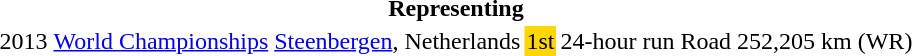<table>
<tr>
<th colspan="6">Representing </th>
</tr>
<tr>
<td>2013</td>
<td><a href='#'>World Championships</a></td>
<td><a href='#'>Steenbergen</a>, Netherlands</td>
<td bgcolor="gold">1st</td>
<td>24-hour run Road</td>
<td>252,205 km (WR)</td>
</tr>
</table>
